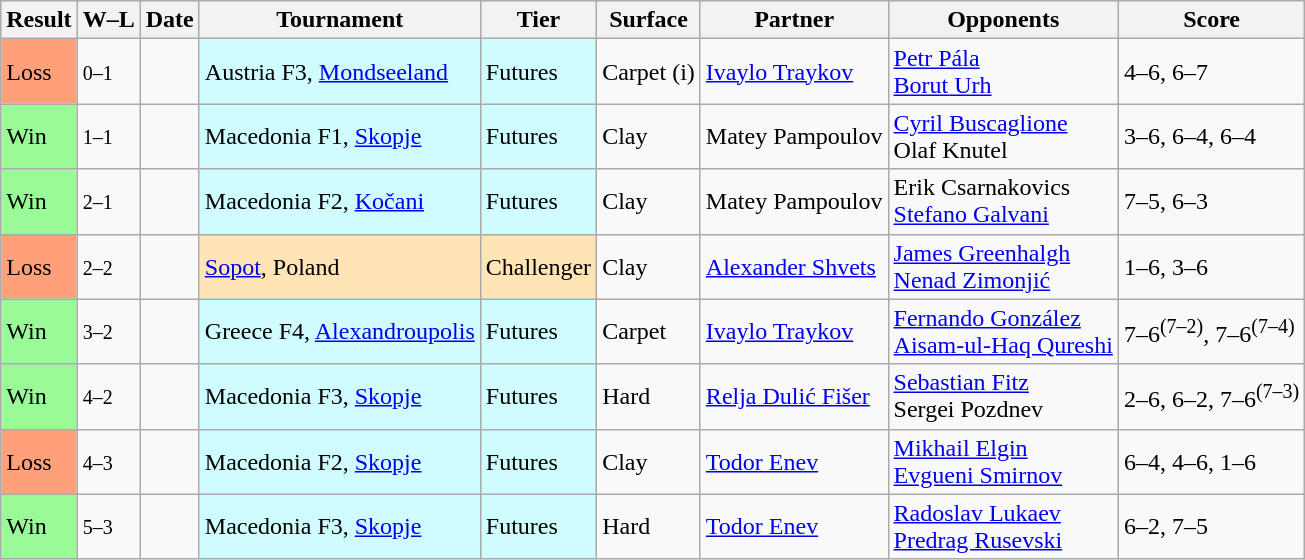<table class="sortable wikitable">
<tr>
<th>Result</th>
<th class="unsortable">W–L</th>
<th>Date</th>
<th>Tournament</th>
<th>Tier</th>
<th>Surface</th>
<th>Partner</th>
<th>Opponents</th>
<th class="unsortable">Score</th>
</tr>
<tr>
<td bgcolor=#FFA07A>Loss</td>
<td><small>0–1</small></td>
<td></td>
<td style="background:#cffcff;">Austria F3, <a href='#'>Mondseeland</a></td>
<td style="background:#cffcff;">Futures</td>
<td>Carpet (i)</td>
<td> <a href='#'>Ivaylo Traykov</a></td>
<td> <a href='#'>Petr Pála</a><br> <a href='#'>Borut Urh</a></td>
<td>4–6, 6–7</td>
</tr>
<tr>
<td bgcolor=#98fb98>Win</td>
<td><small>1–1</small></td>
<td></td>
<td style="background:#cffcff;">Macedonia F1, <a href='#'>Skopje</a></td>
<td style="background:#cffcff;">Futures</td>
<td>Clay</td>
<td> Matey Pampoulov</td>
<td> <a href='#'>Cyril Buscaglione</a><br> Olaf Knutel</td>
<td>3–6, 6–4, 6–4</td>
</tr>
<tr>
<td bgcolor=#98fb98>Win</td>
<td><small>2–1</small></td>
<td></td>
<td style="background:#cffcff;">Macedonia F2, <a href='#'>Kočani</a></td>
<td style="background:#cffcff;">Futures</td>
<td>Clay</td>
<td> Matey Pampoulov</td>
<td> Erik Csarnakovics<br> <a href='#'>Stefano Galvani</a></td>
<td>7–5, 6–3</td>
</tr>
<tr>
<td bgcolor=#FFA07A>Loss</td>
<td><small>2–2</small></td>
<td></td>
<td style=background:moccasin;><a href='#'>Sopot</a>, Poland</td>
<td style=background:moccasin;>Challenger</td>
<td>Clay</td>
<td> <a href='#'>Alexander Shvets</a></td>
<td> <a href='#'>James Greenhalgh</a><br> <a href='#'>Nenad Zimonjić</a></td>
<td>1–6, 3–6</td>
</tr>
<tr>
<td bgcolor=#98fb98>Win</td>
<td><small>3–2</small></td>
<td></td>
<td style="background:#cffcff;">Greece F4, <a href='#'>Alexandroupolis</a></td>
<td style="background:#cffcff;">Futures</td>
<td>Carpet</td>
<td> <a href='#'>Ivaylo Traykov</a></td>
<td> <a href='#'>Fernando González</a><br> <a href='#'>Aisam-ul-Haq Qureshi</a></td>
<td>7–6<sup>(7–2)</sup>, 7–6<sup>(7–4)</sup></td>
</tr>
<tr>
<td bgcolor=#98fb98>Win</td>
<td><small>4–2</small></td>
<td></td>
<td style="background:#cffcff;">Macedonia F3, <a href='#'>Skopje</a></td>
<td style="background:#cffcff;">Futures</td>
<td>Hard</td>
<td> <a href='#'>Relja Dulić Fišer</a></td>
<td> <a href='#'>Sebastian Fitz</a><br> Sergei Pozdnev</td>
<td>2–6, 6–2, 7–6<sup>(7–3)</sup></td>
</tr>
<tr>
<td bgcolor=#FFA07A>Loss</td>
<td><small>4–3</small></td>
<td></td>
<td style="background:#cffcff;">Macedonia F2, <a href='#'>Skopje</a></td>
<td style="background:#cffcff;">Futures</td>
<td>Clay</td>
<td> <a href='#'>Todor Enev</a></td>
<td> <a href='#'>Mikhail Elgin</a><br> <a href='#'>Evgueni Smirnov</a></td>
<td>6–4, 4–6, 1–6</td>
</tr>
<tr>
<td bgcolor=#98fb98>Win</td>
<td><small>5–3</small></td>
<td></td>
<td style="background:#cffcff;">Macedonia F3, <a href='#'>Skopje</a></td>
<td style="background:#cffcff;">Futures</td>
<td>Hard</td>
<td> <a href='#'>Todor Enev</a></td>
<td> <a href='#'>Radoslav Lukaev</a><br> <a href='#'>Predrag Rusevski</a></td>
<td>6–2, 7–5</td>
</tr>
</table>
